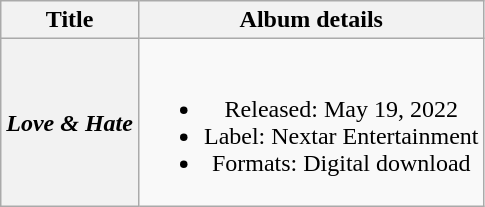<table class="wikitable plainrowheaders" style="text-align:center;">
<tr>
<th scope="col">Title</th>
<th scope="col">Album details</th>
</tr>
<tr>
<th scope="row"><em>Love & Hate</em></th>
<td><br><ul><li>Released: May 19, 2022</li><li>Label: Nextar Entertainment</li><li>Formats: Digital download</li></ul></td>
</tr>
</table>
